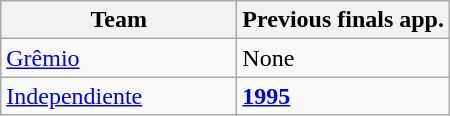<table class="wikitable">
<tr>
<th width=150px>Team</th>
<th>Previous finals app.</th>
</tr>
<tr>
<td> <a href='#'>Grêmio</a></td>
<td>None</td>
</tr>
<tr>
<td> <a href='#'>Independiente</a></td>
<td><strong><a href='#'>1995</a></strong></td>
</tr>
</table>
